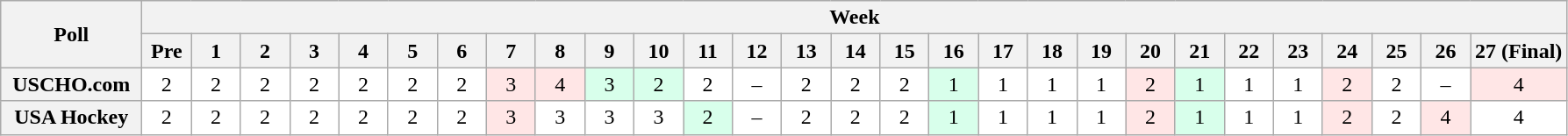<table class="wikitable" style="white-space:nowrap;">
<tr>
<th scope="col" width="100" rowspan="2">Poll</th>
<th colspan="28">Week</th>
</tr>
<tr>
<th scope="col" width="30">Pre</th>
<th scope="col" width="30">1</th>
<th scope="col" width="30">2</th>
<th scope="col" width="30">3</th>
<th scope="col" width="30">4</th>
<th scope="col" width="30">5</th>
<th scope="col" width="30">6</th>
<th scope="col" width="30">7</th>
<th scope="col" width="30">8</th>
<th scope="col" width="30">9</th>
<th scope="col" width="30">10</th>
<th scope="col" width="30">11</th>
<th scope="col" width="30">12</th>
<th scope="col" width="30">13</th>
<th scope="col" width="30">14</th>
<th scope="col" width="30">15</th>
<th scope="col" width="30">16</th>
<th scope="col" width="30">17</th>
<th scope="col" width="30">18</th>
<th scope="col" width="30">19</th>
<th scope="col" width="30">20</th>
<th scope="col" width="30">21</th>
<th scope="col" width="30">22</th>
<th scope="col" width="30">23</th>
<th scope="col" width="30">24</th>
<th scope="col" width="30">25</th>
<th scope="col" width="30">26</th>
<th scope="col" width="30">27 (Final)</th>
</tr>
<tr style="text-align:center;">
<th>USCHO.com</th>
<td bgcolor=FFFFFF>2 </td>
<td bgcolor=FFFFFF>2 </td>
<td bgcolor=FFFFFF>2 </td>
<td bgcolor=FFFFFF>2</td>
<td bgcolor=FFFFFF>2</td>
<td bgcolor=FFFFFF>2</td>
<td bgcolor=FFFFFF>2 </td>
<td bgcolor=FFE6E6>3</td>
<td bgcolor=FFE6E6>4 </td>
<td bgcolor=D8FFEB>3 </td>
<td bgcolor=D8FFEB>2 </td>
<td bgcolor=FFFFFF>2 </td>
<td bgcolor=FFFFFF>–</td>
<td bgcolor=FFFFFF>2 </td>
<td bgcolor=FFFFFF>2 </td>
<td bgcolor=FFFFFF>2</td>
<td bgcolor=D8FFEB>1 </td>
<td bgcolor=FFFFFF>1 </td>
<td bgcolor=FFFFFF>1 </td>
<td bgcolor=FFFFFF>1 </td>
<td bgcolor=FFE6E6>2 </td>
<td bgcolor=D8FFEB>1 </td>
<td bgcolor=FFFFFF>1 </td>
<td bgcolor=FFFFFF>1 </td>
<td bgcolor=FFE6E6>2 </td>
<td bgcolor=FFFFFF>2 </td>
<td bgcolor=FFFFFF>–</td>
<td bgcolor=FFE6E6>4</td>
</tr>
<tr style="text-align:center;">
<th>USA Hockey</th>
<td bgcolor=FFFFFF>2 </td>
<td bgcolor=FFFFFF>2 </td>
<td bgcolor=FFFFFF>2</td>
<td bgcolor=FFFFFF>2</td>
<td bgcolor=FFFFFF>2</td>
<td bgcolor=FFFFFF>2</td>
<td bgcolor=FFFFFF>2</td>
<td bgcolor=FFE6E6>3</td>
<td bgcolor=FFFFFF>3 </td>
<td bgcolor=FFFFFF>3</td>
<td bgcolor=FFFFFF>3 </td>
<td bgcolor=D8FFEB>2 </td>
<td bgcolor=FFFFFF>–</td>
<td bgcolor=FFFFFF>2 </td>
<td bgcolor=FFFFFF>2 </td>
<td bgcolor=FFFFFF>2</td>
<td bgcolor=D8FFEB>1 </td>
<td bgcolor=FFFFFF>1 </td>
<td bgcolor=FFFFFF>1 </td>
<td bgcolor=FFFFFF>1 </td>
<td bgcolor=FFE6E6>2 </td>
<td bgcolor=D8FFEB>1 </td>
<td bgcolor=FFFFFF>1 </td>
<td bgcolor=FFFFFF>1 </td>
<td bgcolor=FFE6E6>2 </td>
<td bgcolor=FFFFFF>2 </td>
<td bgcolor=FFE6E6>4</td>
<td bgcolor=FFFFFF>4</td>
</tr>
</table>
